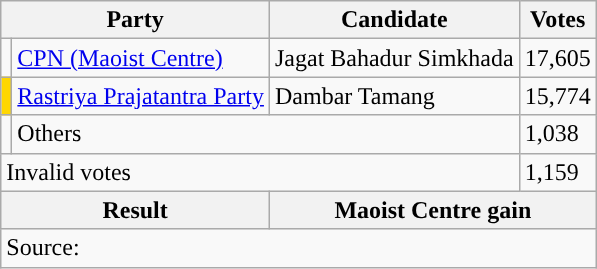<table class="wikitable">
<tr>
<th colspan="2">Party</th>
<th>Candidate</th>
<th>Votes</th>
</tr>
<tr>
<td style="background-color:"></td>
<td><a href='#'>CPN (Maoist Centre)</a></td>
<td>Jagat Bahadur Simkhada</td>
<td>17,605</td>
</tr>
<tr>
<td style="background-color:gold"></td>
<td><a href='#'>Rastriya Prajatantra Party</a></td>
<td>Dambar Tamang</td>
<td>15,774</td>
</tr>
<tr>
<td></td>
<td colspan="2">Others</td>
<td>1,038</td>
</tr>
<tr>
<td colspan="3">Invalid votes</td>
<td>1,159</td>
</tr>
<tr>
<th colspan="2">Result</th>
<th colspan="2">Maoist Centre gain</th>
</tr>
<tr>
<td colspan="4">Source: </td>
</tr>
</table>
